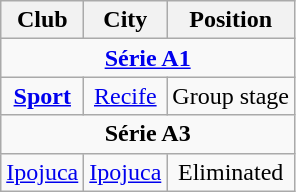<table class="wikitable">
<tr>
<th>Club</th>
<th>City</th>
<th>Position</th>
</tr>
<tr>
<td align=center colspan=3><strong><a href='#'>Série A1</a></strong></td>
</tr>
<tr>
<td align=center><strong><a href='#'>Sport</a></strong></td>
<td align=center><a href='#'>Recife</a></td>
<td align=center>Group stage</td>
</tr>
<tr>
<td align=center colspan=3><strong>Série A3</strong></td>
</tr>
<tr>
<td align=center><a href='#'>Ipojuca</a></td>
<td align=center><a href='#'>Ipojuca</a></td>
<td align=center>Eliminated </td>
</tr>
</table>
